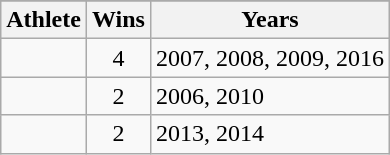<table class="wikitable">
<tr>
</tr>
<tr>
<th>Athlete</th>
<th>Wins</th>
<th>Years</th>
</tr>
<tr>
<td></td>
<td align=center>4</td>
<td>2007, 2008, 2009, 2016</td>
</tr>
<tr>
<td></td>
<td align=center>2</td>
<td>2006, 2010</td>
</tr>
<tr>
<td></td>
<td align=center>2</td>
<td>2013, 2014</td>
</tr>
</table>
